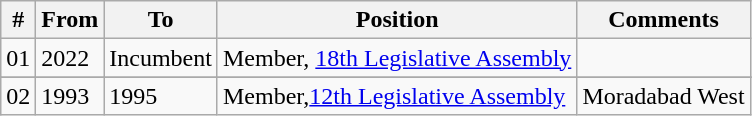<table class="wikitable sortable">
<tr>
<th>#</th>
<th>From</th>
<th>To</th>
<th>Position</th>
<th>Comments</th>
</tr>
<tr>
<td>01</td>
<td>2022</td>
<td>Incumbent</td>
<td>Member, <a href='#'>18th Legislative Assembly</a></td>
<td></td>
</tr>
<tr>
</tr>
<tr>
<td>02</td>
<td>1993</td>
<td>1995</td>
<td>Member,<a href='#'>12th Legislative Assembly</a></td>
<td>Moradabad West</td>
</tr>
</table>
